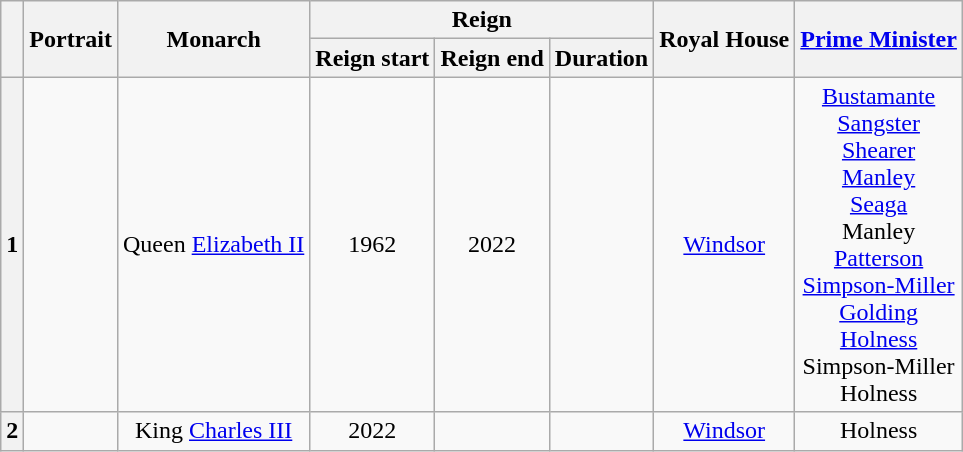<table class="wikitable" style="text-align:center">
<tr>
<th rowspan=2></th>
<th rowspan=2>Portrait</th>
<th rowspan=2>Monarch<br></th>
<th colspan=3>Reign</th>
<th rowspan=2>Royal House</th>
<th rowspan=2><a href='#'>Prime Minister</a></th>
</tr>
<tr>
<th>Reign start</th>
<th>Reign end</th>
<th>Duration</th>
</tr>
<tr>
<th>1</th>
<td></td>
<td>Queen <a href='#'>Elizabeth II</a><br></td>
<td> 1962</td>
<td> 2022</td>
<td></td>
<td><a href='#'>Windsor</a></td>
<td><a href='#'>Bustamante</a><br><a href='#'>Sangster</a><br><a href='#'>Shearer</a><br><a href='#'>Manley</a><br><a href='#'>Seaga</a><br>Manley<br><a href='#'>Patterson</a><br><a href='#'>Simpson-Miller</a><br><a href='#'>Golding</a><br><a href='#'>Holness</a><br>Simpson-Miller<br>Holness</td>
</tr>
<tr>
<th>2</th>
<td></td>
<td>King <a href='#'>Charles III</a><br></td>
<td> 2022</td>
<td></td>
<td></td>
<td><a href='#'>Windsor</a></td>
<td>Holness</td>
</tr>
</table>
